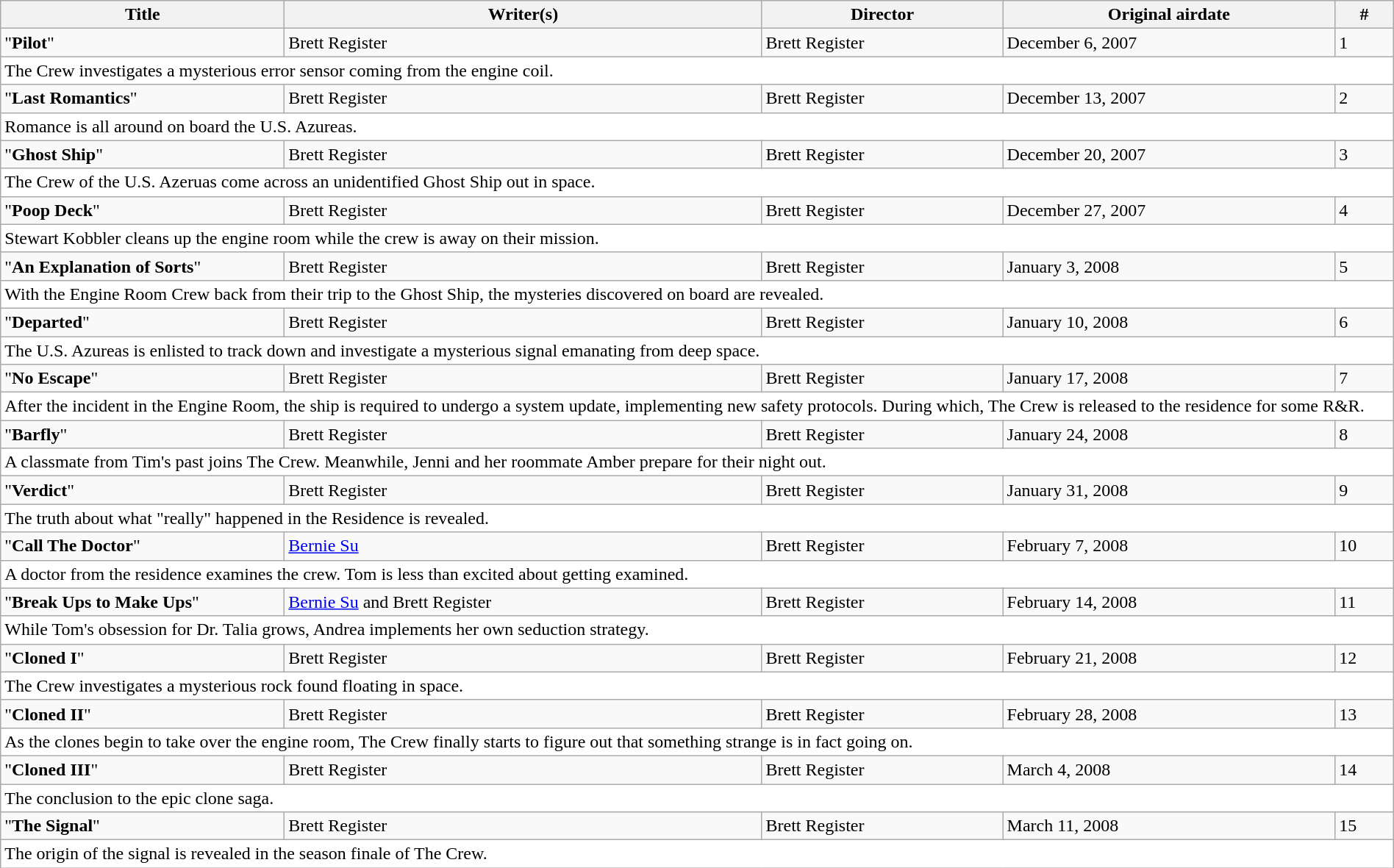<table class="wikitable" width="100%">
<tr>
<th width="250">Title</th>
<th align="center">Writer(s)</th>
<th align="center">Director</th>
<th align="center">Original airdate</th>
<th align="center">#</th>
</tr>
<tr>
<td>"<strong>Pilot</strong>"</td>
<td>Brett Register</td>
<td>Brett Register</td>
<td>December 6, 2007</td>
<td>1</td>
</tr>
<tr>
<td colspan="5" bgcolor="FFFFFF">The Crew investigates a mysterious error sensor coming from the engine coil.</td>
</tr>
<tr>
<td>"<strong>Last Romantics</strong>"</td>
<td>Brett Register</td>
<td>Brett Register</td>
<td>December 13, 2007</td>
<td>2</td>
</tr>
<tr>
<td colspan="5" bgcolor="FFFFFF">Romance is all around on board the U.S. Azureas.</td>
</tr>
<tr>
<td>"<strong>Ghost Ship</strong>"</td>
<td>Brett Register</td>
<td>Brett Register</td>
<td>December 20, 2007</td>
<td>3</td>
</tr>
<tr>
<td colspan="5" bgcolor="FFFFFF">The Crew of the U.S. Azeruas come across an unidentified Ghost Ship out in space.</td>
</tr>
<tr>
<td>"<strong>Poop Deck</strong>"</td>
<td>Brett Register</td>
<td>Brett Register</td>
<td>December 27, 2007</td>
<td>4</td>
</tr>
<tr>
<td colspan="5" bgcolor="FFFFFF">Stewart Kobbler cleans up the engine room while the crew is away on their mission.</td>
</tr>
<tr>
<td>"<strong>An Explanation of Sorts</strong>"</td>
<td>Brett Register</td>
<td>Brett Register</td>
<td>January 3, 2008</td>
<td>5</td>
</tr>
<tr>
<td colspan="5" bgcolor="FFFFFF">With the Engine Room Crew back from their trip to the Ghost Ship, the mysteries discovered on board are revealed.</td>
</tr>
<tr>
<td>"<strong>Departed</strong>"</td>
<td>Brett Register</td>
<td>Brett Register</td>
<td>January 10, 2008</td>
<td>6</td>
</tr>
<tr>
<td colspan="5" bgcolor="FFFFFF">The U.S. Azureas is enlisted to track down and investigate a mysterious signal emanating from deep space.</td>
</tr>
<tr>
<td>"<strong>No Escape</strong>"</td>
<td>Brett Register</td>
<td>Brett Register</td>
<td>January 17, 2008</td>
<td>7</td>
</tr>
<tr>
<td colspan="5" bgcolor="FFFFFF">After the incident in the Engine Room, the ship is required to undergo a system update, implementing new safety protocols. During which, The Crew is released to the residence for some R&R.</td>
</tr>
<tr>
<td>"<strong>Barfly</strong>"</td>
<td>Brett Register</td>
<td>Brett Register</td>
<td>January 24, 2008</td>
<td>8</td>
</tr>
<tr>
<td colspan="5" bgcolor="FFFFFF">A classmate from Tim's past joins The Crew. Meanwhile, Jenni and her roommate Amber prepare for their night out.</td>
</tr>
<tr>
<td>"<strong>Verdict</strong>"</td>
<td>Brett Register</td>
<td>Brett Register</td>
<td>January 31, 2008</td>
<td>9</td>
</tr>
<tr>
<td colspan="5" bgcolor="FFFFFF">The truth about what "really" happened in the Residence is revealed.</td>
</tr>
<tr>
<td>"<strong>Call The Doctor</strong>"</td>
<td><a href='#'>Bernie Su</a></td>
<td>Brett Register</td>
<td>February 7, 2008</td>
<td>10</td>
</tr>
<tr>
<td colspan="5" bgcolor="FFFFFF">A doctor from the residence examines the crew. Tom is less than excited about getting examined.</td>
</tr>
<tr>
<td>"<strong>Break Ups to Make Ups</strong>"</td>
<td><a href='#'>Bernie Su</a> and Brett Register</td>
<td>Brett Register</td>
<td>February 14, 2008</td>
<td>11</td>
</tr>
<tr>
<td colspan="5" bgcolor="FFFFFF">While Tom's obsession for Dr. Talia grows, Andrea implements her own seduction strategy.</td>
</tr>
<tr>
<td>"<strong>Cloned I</strong>"</td>
<td>Brett Register</td>
<td>Brett Register</td>
<td>February 21, 2008</td>
<td>12</td>
</tr>
<tr>
<td colspan="5" bgcolor="FFFFFF">The Crew investigates a mysterious rock found floating in space.</td>
</tr>
<tr>
<td>"<strong>Cloned II</strong>"</td>
<td>Brett Register</td>
<td>Brett Register</td>
<td>February 28, 2008</td>
<td>13</td>
</tr>
<tr>
<td colspan="5" bgcolor="FFFFFF">As the clones begin to take over the engine room, The Crew finally starts to figure out that something strange is in fact going on.</td>
</tr>
<tr>
<td>"<strong>Cloned III</strong>"</td>
<td>Brett Register</td>
<td>Brett Register</td>
<td>March 4, 2008</td>
<td>14</td>
</tr>
<tr>
<td colspan="5" bgcolor="FFFFFF">The conclusion to the epic clone saga.</td>
</tr>
<tr>
<td>"<strong>The Signal</strong>"</td>
<td>Brett Register</td>
<td>Brett Register</td>
<td>March 11, 2008</td>
<td>15</td>
</tr>
<tr>
<td colspan="5" bgcolor="FFFFFF">The origin of the signal is revealed in the season finale of The Crew.</td>
</tr>
</table>
